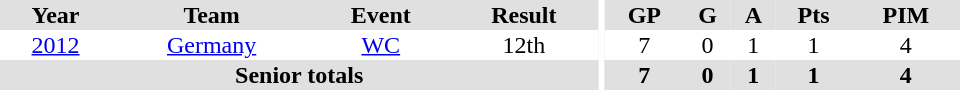<table border="0" cellpadding="1" cellspacing="0" ID="Table3" style="text-align:center; width:40em">
<tr ALIGN="center" bgcolor="#e0e0e0">
<th>Year</th>
<th>Team</th>
<th>Event</th>
<th>Result</th>
<th rowspan="99" bgcolor="#ffffff"></th>
<th>GP</th>
<th>G</th>
<th>A</th>
<th>Pts</th>
<th>PIM</th>
</tr>
<tr style="text-align:center;">
<td><a href='#'>2012</a></td>
<td><a href='#'>Germany</a></td>
<td><a href='#'>WC</a></td>
<td>12th</td>
<td>7</td>
<td>0</td>
<td>1</td>
<td>1</td>
<td>4</td>
</tr>
<tr style="background:#e0e0e0;">
<th colspan="4">Senior totals</th>
<th>7</th>
<th>0</th>
<th>1</th>
<th>1</th>
<th>4</th>
</tr>
</table>
